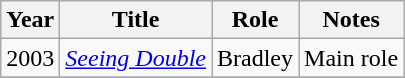<table class="wikitable">
<tr>
<th>Year</th>
<th>Title</th>
<th>Role</th>
<th class="unsortable">Notes</th>
</tr>
<tr>
<td>2003</td>
<td><em><a href='#'>Seeing Double</a></em></td>
<td>Bradley</td>
<td>Main role</td>
</tr>
<tr>
</tr>
</table>
